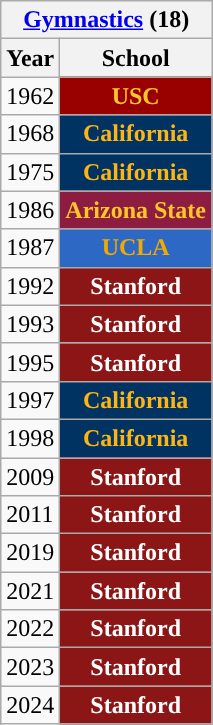<table class="wikitable">
<tr>
<th colspan=2><a href='#'>Gymnastics</a> (18)</th>
</tr>
<tr>
<th>Year</th>
<th>School</th>
</tr>
<tr>
<td>1962</td>
<th style="background:#990000; color:#FFC72C;">USC</th>
</tr>
<tr>
<td>1968</td>
<th style="background:#003262; color:#FDB515;">California</th>
</tr>
<tr>
<td>1975</td>
<th style="background:#003262; color:#FDB515;">California</th>
</tr>
<tr>
<td>1986</td>
<th style="background:#8C1D40; color:#FFC627;">Arizona State</th>
</tr>
<tr>
<td>1987</td>
<th style="background:#2D68C4; color:#F2A900;">UCLA</th>
</tr>
<tr>
<td>1992</td>
<th style="background:#8C1515; color:#FFFFFF;">Stanford</th>
</tr>
<tr>
<td>1993</td>
<th style="background:#8C1515; color:#FFFFFF;">Stanford</th>
</tr>
<tr>
<td>1995</td>
<th style="background:#8C1515; color:#FFFFFF;">Stanford</th>
</tr>
<tr>
<td>1997</td>
<th style="background:#003262; color:#FDB515;">California</th>
</tr>
<tr>
<td>1998</td>
<th style="background:#003262; color:#FDB515;">California</th>
</tr>
<tr>
<td>2009</td>
<th style="background:#8C1515; color:#FFFFFF;">Stanford</th>
</tr>
<tr>
<td>2011</td>
<th style="background:#8C1515; color:#FFFFFF;">Stanford</th>
</tr>
<tr>
<td>2019</td>
<th style="background:#8C1515; color:#FFFFFF;">Stanford</th>
</tr>
<tr>
<td>2021</td>
<th style="background:#8C1515; color:#FFFFFF;">Stanford</th>
</tr>
<tr>
<td>2022</td>
<th style="background:#8C1515; color:#FFFFFF;">Stanford</th>
</tr>
<tr>
<td>2023</td>
<th style="background:#8C1515; color:#FFFFFF;">Stanford</th>
</tr>
<tr>
<td>2024</td>
<th style="background:#8C1515; color:#FFFFFF;">Stanford</th>
</tr>
</table>
